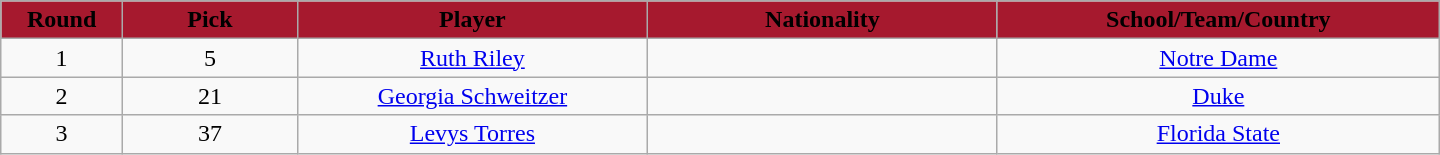<table class="wikitable" style="text-align:center; width:60em">
<tr>
<th style="background: #A6192E" width="2%"><span>Round</span></th>
<th style="background: #A6192E" width="5%"><span>Pick</span></th>
<th style="background: #A6192E" width="10%"><span>Player</span></th>
<th style="background: #A6192E" width="10%"><span>Nationality</span></th>
<th style="background: #A6192E" width="10%"><span>School/Team/Country</span></th>
</tr>
<tr>
<td>1</td>
<td>5</td>
<td><a href='#'>Ruth Riley</a></td>
<td></td>
<td><a href='#'>Notre Dame</a></td>
</tr>
<tr>
<td>2</td>
<td>21</td>
<td><a href='#'>Georgia Schweitzer</a></td>
<td></td>
<td><a href='#'>Duke</a></td>
</tr>
<tr>
<td>3</td>
<td>37</td>
<td><a href='#'>Levys Torres</a></td>
<td></td>
<td><a href='#'>Florida State</a></td>
</tr>
</table>
